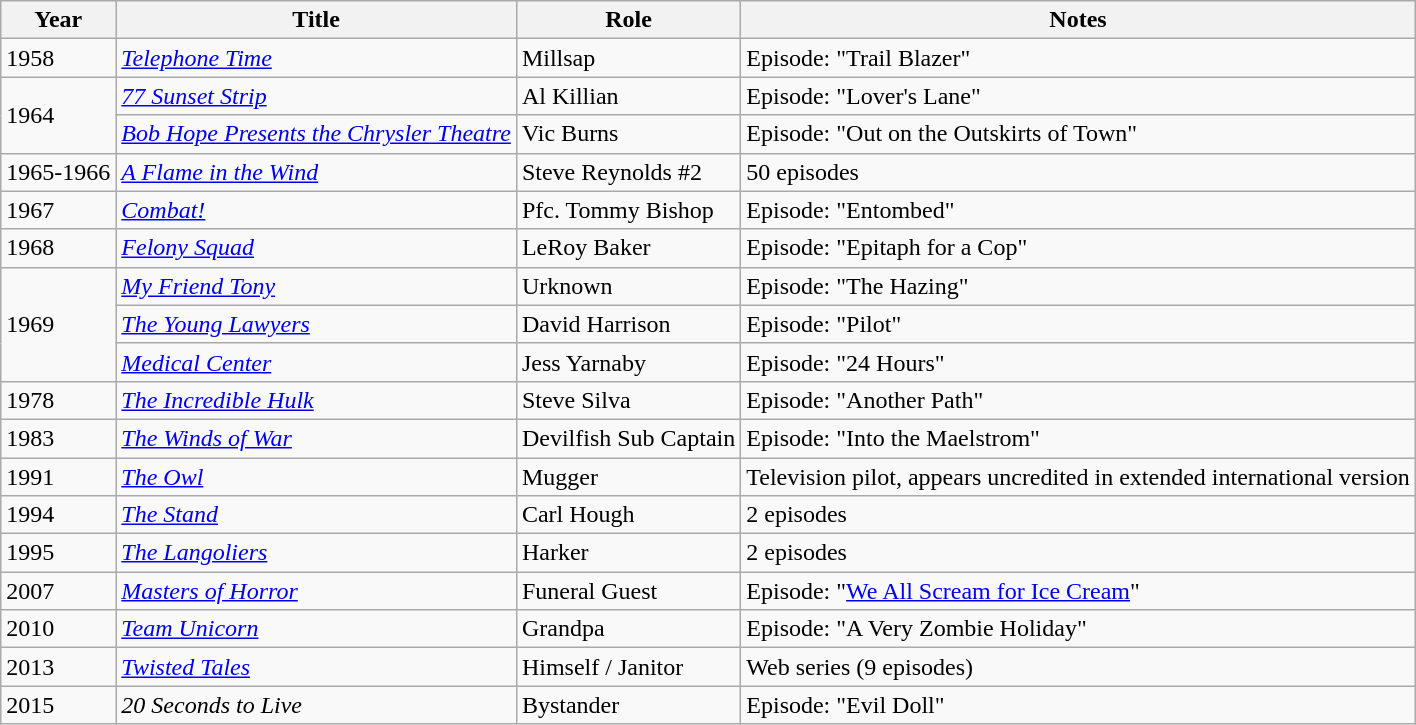<table class="wikitable">
<tr>
<th>Year</th>
<th>Title</th>
<th>Role</th>
<th>Notes</th>
</tr>
<tr>
<td>1958</td>
<td><em><a href='#'>Telephone Time</a></em></td>
<td>Millsap</td>
<td>Episode: "Trail Blazer"</td>
</tr>
<tr>
<td rowspan="2">1964</td>
<td><em><a href='#'>77 Sunset Strip</a></em></td>
<td>Al Killian</td>
<td>Episode: "Lover's Lane"</td>
</tr>
<tr>
<td><em><a href='#'>Bob Hope Presents the Chrysler Theatre</a></em></td>
<td>Vic Burns</td>
<td>Episode: "Out on the Outskirts of Town"</td>
</tr>
<tr>
<td>1965-1966</td>
<td><em><a href='#'>A Flame in the Wind</a></em></td>
<td>Steve Reynolds #2</td>
<td>50 episodes</td>
</tr>
<tr>
<td>1967</td>
<td><em><a href='#'>Combat!</a></em></td>
<td>Pfc. Tommy Bishop</td>
<td>Episode: "Entombed"</td>
</tr>
<tr>
<td>1968</td>
<td><em><a href='#'>Felony Squad</a></em></td>
<td>LeRoy Baker</td>
<td>Episode: "Epitaph for a Cop"</td>
</tr>
<tr>
<td rowspan="3">1969</td>
<td><em><a href='#'>My Friend Tony</a></em></td>
<td>Urknown</td>
<td>Episode: "The Hazing"</td>
</tr>
<tr>
<td><em><a href='#'>The Young Lawyers</a></em></td>
<td>David Harrison</td>
<td>Episode: "Pilot"</td>
</tr>
<tr>
<td><em><a href='#'>Medical Center</a></em></td>
<td>Jess Yarnaby</td>
<td>Episode: "24 Hours"</td>
</tr>
<tr>
<td>1978</td>
<td><em><a href='#'>The Incredible Hulk</a></em></td>
<td>Steve Silva</td>
<td>Episode: "Another Path"</td>
</tr>
<tr>
<td>1983</td>
<td><em><a href='#'>The Winds of War</a></em></td>
<td>Devilfish Sub Captain</td>
<td>Episode: "Into the Maelstrom"</td>
</tr>
<tr>
<td>1991</td>
<td><em><a href='#'>The Owl</a></em></td>
<td>Mugger</td>
<td>Television pilot, appears uncredited in extended international version</td>
</tr>
<tr>
<td>1994</td>
<td><em><a href='#'>The Stand</a></em></td>
<td>Carl Hough</td>
<td>2 episodes</td>
</tr>
<tr>
<td>1995</td>
<td><em><a href='#'>The Langoliers</a></em></td>
<td>Harker</td>
<td>2 episodes</td>
</tr>
<tr>
<td>2007</td>
<td><em><a href='#'>Masters of Horror</a></em></td>
<td>Funeral Guest</td>
<td>Episode: "<a href='#'>We All Scream for Ice Cream</a>"</td>
</tr>
<tr>
<td>2010</td>
<td><em><a href='#'>Team Unicorn</a></em></td>
<td>Grandpa</td>
<td>Episode: "A Very Zombie Holiday"</td>
</tr>
<tr>
<td>2013</td>
<td><em><a href='#'>Twisted Tales</a></em></td>
<td>Himself / Janitor</td>
<td>Web series (9 episodes)</td>
</tr>
<tr>
<td>2015</td>
<td><em>20 Seconds to Live</em></td>
<td>Bystander</td>
<td>Episode: "Evil Doll"</td>
</tr>
</table>
